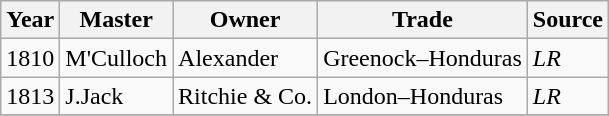<table class=" wikitable">
<tr>
<th>Year</th>
<th>Master</th>
<th>Owner</th>
<th>Trade</th>
<th>Source</th>
</tr>
<tr>
<td>1810</td>
<td>M'Culloch</td>
<td>Alexander</td>
<td>Greenock–Honduras</td>
<td><em>LR</em></td>
</tr>
<tr>
<td>1813</td>
<td>J.Jack</td>
<td>Ritchie & Co.</td>
<td>London–Honduras</td>
<td><em>LR</em></td>
</tr>
<tr>
</tr>
</table>
